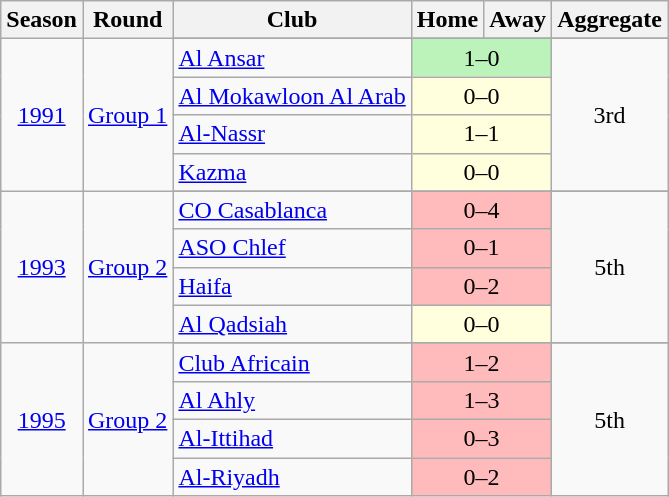<table class="wikitable" style="text-align:left">
<tr>
<th>Season</th>
<th>Round</th>
<th>Club</th>
<th>Home</th>
<th>Away</th>
<th>Aggregate</th>
</tr>
<tr>
<td align="center" rowspan="5"><a href='#'>1991</a></td>
<td rowspan="5"><a href='#'>Group 1</a></td>
</tr>
<tr>
<td> <a href='#'>Al Ansar</a></td>
<td align="center" colspan="2" style="background: #BBF3BB;">1–0</td>
<td style="text-align:center;" rowspan="4">3rd</td>
</tr>
<tr>
<td> <a href='#'>Al Mokawloon Al Arab</a></td>
<td align="center" colspan="2" style="background:#ffd;">0–0</td>
</tr>
<tr>
<td> <a href='#'>Al-Nassr</a></td>
<td align="center" colspan="2" style="background:#ffd;">1–1</td>
</tr>
<tr>
<td> <a href='#'>Kazma</a></td>
<td align="center" colspan="2" style="background:#ffd;">0–0</td>
</tr>
<tr>
<td align="center" rowspan="5"><a href='#'>1993</a></td>
<td rowspan="5"><a href='#'>Group 2</a></td>
</tr>
<tr>
<td> <a href='#'>CO Casablanca</a></td>
<td align="center" colspan="2" style="background: #FFBBBB;">0–4</td>
<td style="text-align:center;" rowspan="4">5th</td>
</tr>
<tr>
<td> <a href='#'>ASO Chlef</a></td>
<td align="center" colspan="2" style="background: #FFBBBB;">0–1</td>
</tr>
<tr>
<td> <a href='#'>Haifa</a></td>
<td align="center" colspan="2" style="background: #FFBBBB;">0–2</td>
</tr>
<tr>
<td> <a href='#'>Al Qadsiah</a></td>
<td align="center" colspan="2" style="background:#ffd;">0–0</td>
</tr>
<tr>
<td align="center" rowspan="5"><a href='#'>1995</a></td>
<td rowspan="5"><a href='#'>Group 2</a></td>
</tr>
<tr>
<td> <a href='#'>Club Africain</a></td>
<td align="center" colspan="2" style="background: #FFBBBB;">1–2</td>
<td style="text-align:center;" rowspan="4">5th</td>
</tr>
<tr>
<td> <a href='#'>Al Ahly</a></td>
<td align="center" colspan="2" style="background: #FFBBBB;">1–3</td>
</tr>
<tr>
<td> <a href='#'>Al-Ittihad</a></td>
<td align="center" colspan="2" style="background: #FFBBBB;">0–3</td>
</tr>
<tr>
<td> <a href='#'>Al-Riyadh</a></td>
<td align="center" colspan="2" style="background: #FFBBBB;">0–2</td>
</tr>
</table>
